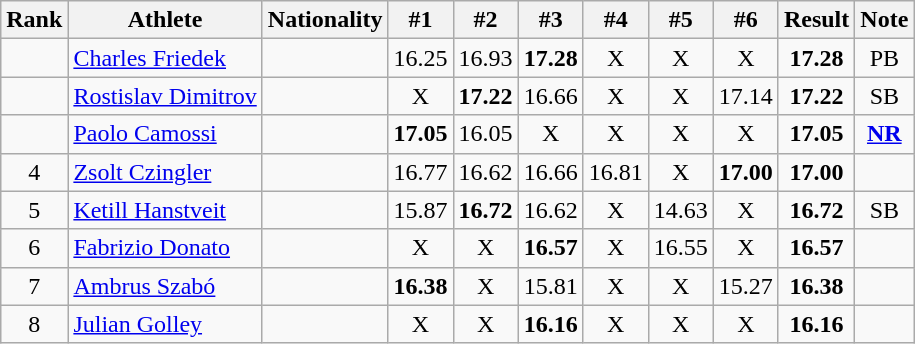<table class="wikitable sortable" style="text-align:center">
<tr>
<th>Rank</th>
<th>Athlete</th>
<th>Nationality</th>
<th>#1</th>
<th>#2</th>
<th>#3</th>
<th>#4</th>
<th>#5</th>
<th>#6</th>
<th>Result</th>
<th>Note</th>
</tr>
<tr>
<td></td>
<td align=left><a href='#'>Charles Friedek</a></td>
<td align=left></td>
<td>16.25</td>
<td>16.93</td>
<td><strong>17.28</strong></td>
<td>X</td>
<td>X</td>
<td>X</td>
<td><strong>17.28</strong></td>
<td>PB</td>
</tr>
<tr>
<td></td>
<td align=left><a href='#'>Rostislav Dimitrov</a></td>
<td align=left></td>
<td>X</td>
<td><strong>17.22</strong></td>
<td>16.66</td>
<td>X</td>
<td>X</td>
<td>17.14</td>
<td><strong>17.22</strong></td>
<td>SB</td>
</tr>
<tr>
<td></td>
<td align=left><a href='#'>Paolo Camossi</a></td>
<td align=left></td>
<td><strong>17.05</strong></td>
<td>16.05</td>
<td>X</td>
<td>X</td>
<td>X</td>
<td>X</td>
<td><strong>17.05</strong></td>
<td><strong><a href='#'>NR</a></strong></td>
</tr>
<tr>
<td>4</td>
<td align=left><a href='#'>Zsolt Czingler</a></td>
<td align=left></td>
<td>16.77</td>
<td>16.62</td>
<td>16.66</td>
<td>16.81</td>
<td>X</td>
<td><strong>17.00</strong></td>
<td><strong>17.00</strong></td>
<td></td>
</tr>
<tr>
<td>5</td>
<td align=left><a href='#'>Ketill Hanstveit</a></td>
<td align=left></td>
<td>15.87</td>
<td><strong>16.72</strong></td>
<td>16.62</td>
<td>X</td>
<td>14.63</td>
<td>X</td>
<td><strong>16.72</strong></td>
<td>SB</td>
</tr>
<tr>
<td>6</td>
<td align=left><a href='#'>Fabrizio Donato</a></td>
<td align=left></td>
<td>X</td>
<td>X</td>
<td><strong>16.57</strong></td>
<td>X</td>
<td>16.55</td>
<td>X</td>
<td><strong>16.57</strong></td>
<td></td>
</tr>
<tr>
<td>7</td>
<td align=left><a href='#'>Ambrus Szabó</a></td>
<td align=left></td>
<td><strong>16.38</strong></td>
<td>X</td>
<td>15.81</td>
<td>X</td>
<td>X</td>
<td>15.27</td>
<td><strong>16.38</strong></td>
<td></td>
</tr>
<tr>
<td>8</td>
<td align=left><a href='#'>Julian Golley</a></td>
<td align=left></td>
<td>X</td>
<td>X</td>
<td><strong>16.16</strong></td>
<td>X</td>
<td>X</td>
<td>X</td>
<td><strong>16.16</strong></td>
<td></td>
</tr>
</table>
